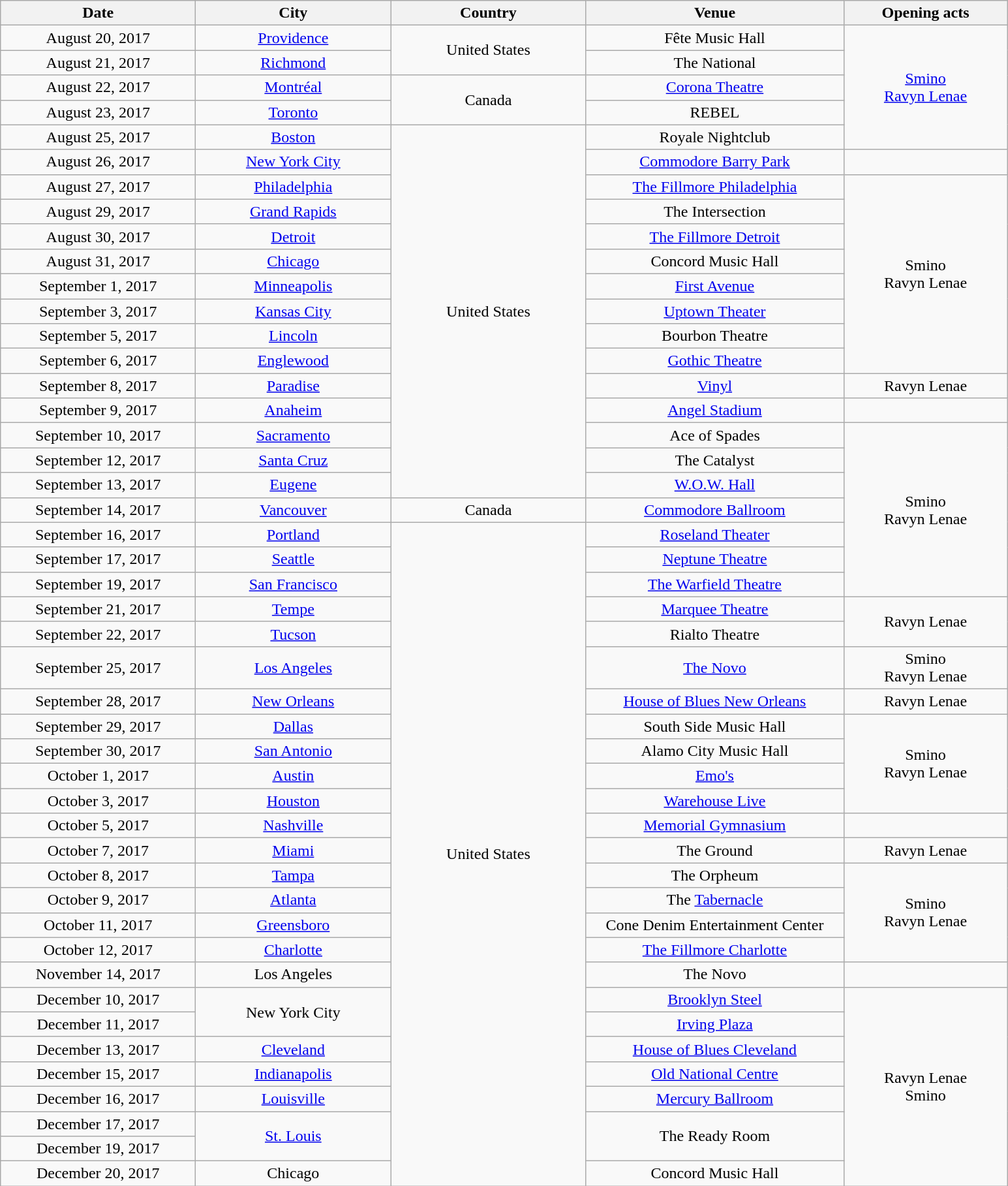<table class="wikitable wplainrowheaders" style="text-align:center;">
<tr>
<th scope="col" style="width:12em;">Date</th>
<th scope="col" style="width:12em;">City</th>
<th scope="col" style="width:12em;">Country</th>
<th scope="col" style="width:16em;">Venue</th>
<th scope="col" style="width:10em;">Opening acts</th>
</tr>
<tr>
<td>August 20, 2017</td>
<td><a href='#'>Providence</a></td>
<td rowspan="2">United States</td>
<td>Fête Music Hall</td>
<td rowspan="5"><a href='#'>Smino</a><br><a href='#'>Ravyn Lenae</a></td>
</tr>
<tr>
<td>August 21, 2017</td>
<td><a href='#'>Richmond</a></td>
<td>The National</td>
</tr>
<tr>
<td>August 22, 2017</td>
<td><a href='#'>Montréal</a></td>
<td rowspan="2">Canada</td>
<td><a href='#'>Corona Theatre</a></td>
</tr>
<tr>
<td>August 23, 2017</td>
<td><a href='#'>Toronto</a></td>
<td>REBEL</td>
</tr>
<tr>
<td>August 25, 2017</td>
<td><a href='#'>Boston</a></td>
<td rowspan="15">United States</td>
<td>Royale Nightclub</td>
</tr>
<tr>
<td>August 26, 2017</td>
<td><a href='#'>New York City</a></td>
<td><a href='#'>Commodore Barry Park</a></td>
<td></td>
</tr>
<tr>
<td>August 27, 2017</td>
<td><a href='#'>Philadelphia</a></td>
<td><a href='#'>The Fillmore Philadelphia</a></td>
<td rowspan="8">Smino<br>Ravyn Lenae</td>
</tr>
<tr>
<td>August 29, 2017</td>
<td><a href='#'>Grand Rapids</a></td>
<td>The Intersection</td>
</tr>
<tr>
<td>August 30, 2017</td>
<td><a href='#'>Detroit</a></td>
<td><a href='#'>The Fillmore Detroit</a></td>
</tr>
<tr>
<td>August 31, 2017</td>
<td><a href='#'>Chicago</a></td>
<td>Concord Music Hall</td>
</tr>
<tr>
<td>September 1, 2017</td>
<td><a href='#'>Minneapolis</a></td>
<td><a href='#'>First Avenue</a></td>
</tr>
<tr>
<td>September 3, 2017</td>
<td><a href='#'>Kansas City</a></td>
<td><a href='#'>Uptown Theater</a></td>
</tr>
<tr>
<td>September 5, 2017</td>
<td><a href='#'>Lincoln</a></td>
<td>Bourbon Theatre</td>
</tr>
<tr>
<td>September 6, 2017</td>
<td><a href='#'>Englewood</a></td>
<td><a href='#'>Gothic Theatre</a></td>
</tr>
<tr>
<td>September 8, 2017</td>
<td><a href='#'>Paradise</a></td>
<td><a href='#'>Vinyl</a></td>
<td>Ravyn Lenae</td>
</tr>
<tr>
<td>September 9, 2017</td>
<td><a href='#'>Anaheim</a></td>
<td><a href='#'>Angel Stadium</a></td>
<td></td>
</tr>
<tr>
<td>September 10, 2017</td>
<td><a href='#'>Sacramento</a></td>
<td>Ace of Spades</td>
<td rowspan="7">Smino<br>Ravyn Lenae</td>
</tr>
<tr>
<td>September 12, 2017</td>
<td><a href='#'>Santa Cruz</a></td>
<td>The Catalyst</td>
</tr>
<tr>
<td>September 13, 2017</td>
<td><a href='#'>Eugene</a></td>
<td><a href='#'>W.O.W. Hall</a></td>
</tr>
<tr>
<td>September 14, 2017</td>
<td><a href='#'>Vancouver</a></td>
<td>Canada</td>
<td><a href='#'>Commodore Ballroom</a></td>
</tr>
<tr>
<td>September 16, 2017</td>
<td><a href='#'>Portland</a></td>
<td rowspan="26">United States</td>
<td><a href='#'>Roseland Theater</a></td>
</tr>
<tr>
<td>September 17, 2017</td>
<td><a href='#'>Seattle</a></td>
<td><a href='#'>Neptune Theatre</a></td>
</tr>
<tr>
<td>September 19, 2017</td>
<td><a href='#'>San Francisco</a></td>
<td><a href='#'>The Warfield Theatre</a></td>
</tr>
<tr>
<td>September 21, 2017</td>
<td><a href='#'>Tempe</a></td>
<td><a href='#'>Marquee Theatre</a></td>
<td rowspan="2">Ravyn Lenae</td>
</tr>
<tr>
<td>September 22, 2017</td>
<td><a href='#'>Tucson</a></td>
<td>Rialto Theatre</td>
</tr>
<tr>
<td>September 25, 2017</td>
<td><a href='#'>Los Angeles</a></td>
<td><a href='#'>The Novo</a></td>
<td>Smino<br>Ravyn Lenae</td>
</tr>
<tr>
<td>September 28, 2017</td>
<td><a href='#'>New Orleans</a></td>
<td><a href='#'>House of Blues New Orleans</a></td>
<td>Ravyn Lenae</td>
</tr>
<tr>
<td>September 29, 2017</td>
<td><a href='#'>Dallas</a></td>
<td>South Side Music Hall</td>
<td rowspan="4">Smino<br>Ravyn Lenae</td>
</tr>
<tr>
<td>September 30, 2017</td>
<td><a href='#'>San Antonio</a></td>
<td>Alamo City Music Hall</td>
</tr>
<tr>
<td>October 1, 2017</td>
<td><a href='#'>Austin</a></td>
<td><a href='#'>Emo's</a></td>
</tr>
<tr>
<td>October 3, 2017</td>
<td><a href='#'>Houston</a></td>
<td><a href='#'>Warehouse Live</a></td>
</tr>
<tr>
<td>October 5, 2017</td>
<td><a href='#'>Nashville</a></td>
<td><a href='#'>Memorial Gymnasium</a></td>
<td></td>
</tr>
<tr>
<td>October 7, 2017</td>
<td><a href='#'>Miami</a></td>
<td>The Ground</td>
<td>Ravyn Lenae</td>
</tr>
<tr>
<td>October 8, 2017</td>
<td><a href='#'>Tampa</a></td>
<td>The Orpheum</td>
<td rowspan="4">Smino<br>Ravyn Lenae</td>
</tr>
<tr>
<td>October 9, 2017</td>
<td><a href='#'>Atlanta</a></td>
<td>The <a href='#'>Tabernacle</a></td>
</tr>
<tr>
<td>October 11, 2017</td>
<td><a href='#'>Greensboro</a></td>
<td>Cone Denim Entertainment Center</td>
</tr>
<tr>
<td>October 12, 2017</td>
<td><a href='#'>Charlotte</a></td>
<td><a href='#'>The Fillmore Charlotte</a></td>
</tr>
<tr>
<td>November 14, 2017</td>
<td>Los Angeles</td>
<td>The Novo</td>
<td></td>
</tr>
<tr>
<td>December 10, 2017</td>
<td rowspan="2">New York City</td>
<td><a href='#'>Brooklyn Steel</a></td>
<td rowspan="8">Ravyn Lenae<br>Smino</td>
</tr>
<tr>
<td>December 11, 2017</td>
<td><a href='#'>Irving Plaza</a></td>
</tr>
<tr>
<td>December 13, 2017</td>
<td><a href='#'>Cleveland</a></td>
<td><a href='#'>House of Blues Cleveland</a></td>
</tr>
<tr>
<td>December 15, 2017</td>
<td><a href='#'>Indianapolis</a></td>
<td><a href='#'>Old National Centre</a></td>
</tr>
<tr>
<td>December 16, 2017</td>
<td><a href='#'>Louisville</a></td>
<td><a href='#'>Mercury Ballroom</a></td>
</tr>
<tr>
<td>December 17, 2017</td>
<td rowspan="2"><a href='#'>St. Louis</a></td>
<td rowspan="2">The Ready Room</td>
</tr>
<tr>
<td>December 19, 2017</td>
</tr>
<tr>
<td>December 20, 2017</td>
<td>Chicago</td>
<td>Concord Music Hall</td>
</tr>
</table>
